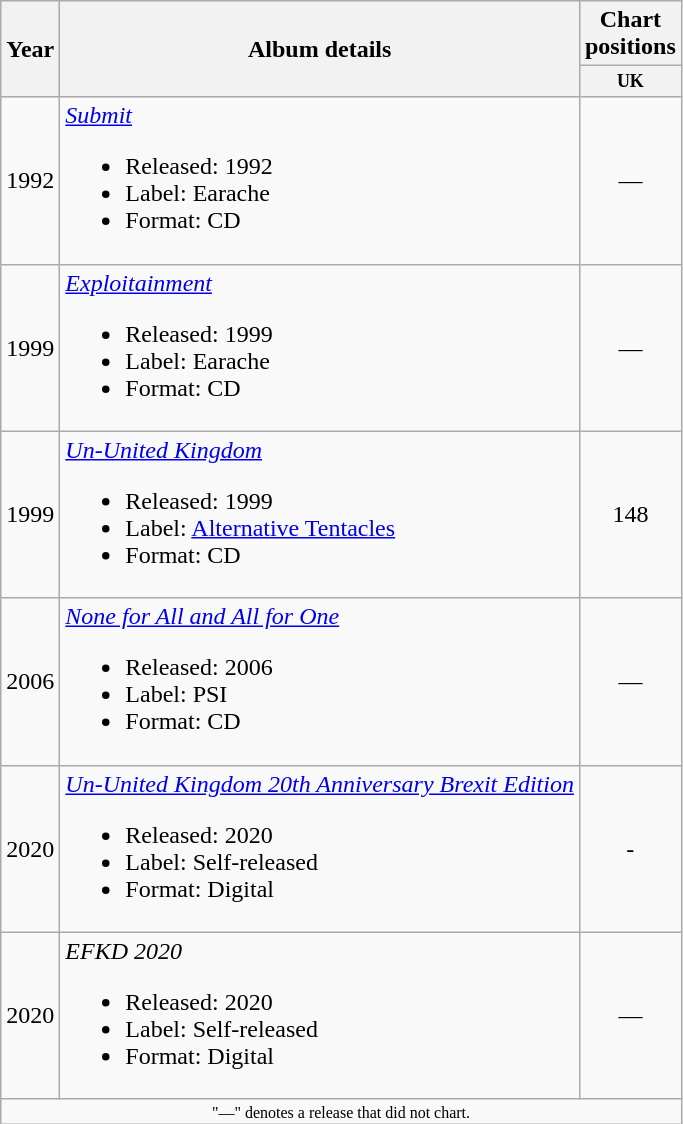<table class="wikitable">
<tr>
<th rowspan="2">Year</th>
<th rowspan="2">Album details</th>
<th>Chart positions</th>
</tr>
<tr>
<th style="width:3em;font-size:75%">UK<br></th>
</tr>
<tr>
<td>1992</td>
<td><em><a href='#'>Submit</a></em><br><ul><li>Released: 1992</li><li>Label: Earache</li><li>Format: CD</li></ul></td>
<td align="center">—</td>
</tr>
<tr>
<td>1999</td>
<td><em><a href='#'>Exploitainment</a></em><br><ul><li>Released: 1999</li><li>Label: Earache</li><li>Format: CD</li></ul></td>
<td align="center">—</td>
</tr>
<tr>
<td>1999</td>
<td><em><a href='#'>Un-United Kingdom</a></em><br><ul><li>Released: 1999</li><li>Label: <a href='#'>Alternative Tentacles</a></li><li>Format: CD</li></ul></td>
<td align="center">148</td>
</tr>
<tr>
<td>2006</td>
<td><em><a href='#'>None for All and All for One</a></em><br><ul><li>Released: 2006</li><li>Label: PSI</li><li>Format: CD</li></ul></td>
<td align="center">—</td>
</tr>
<tr>
<td>2020</td>
<td><em><a href='#'>Un-United Kingdom 20th Anniversary Brexit Edition</a></em><br><ul><li>Released: 2020</li><li>Label: Self-released</li><li>Format: Digital</li></ul></td>
<td align="center">-</td>
</tr>
<tr>
<td>2020</td>
<td><em>EFKD 2020</em><br><ul><li>Released: 2020</li><li>Label: Self-released</li><li>Format: Digital</li></ul></td>
<td align="center">—</td>
</tr>
<tr>
<td align="center" colspan="3" style="font-size: 8pt">"—" denotes a release that did not chart.</td>
</tr>
</table>
